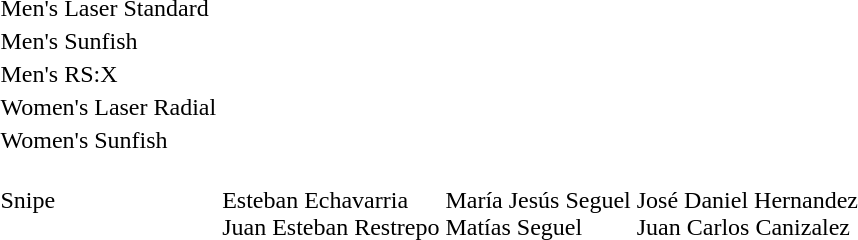<table>
<tr>
<td>Men's Laser Standard</td>
<td></td>
<td></td>
<td></td>
</tr>
<tr>
<td>Men's Sunfish</td>
<td></td>
<td nowrap></td>
<td></td>
</tr>
<tr>
<td>Men's RS:X</td>
<td></td>
<td></td>
<td></td>
</tr>
<tr>
<td>Women's Laser Radial</td>
<td></td>
<td></td>
<td></td>
</tr>
<tr>
<td>Women's Sunfish</td>
<td></td>
<td></td>
<td></td>
</tr>
<tr>
<td>Snipe</td>
<td nowrap><br>Esteban Echavarria<br>Juan Esteban Restrepo</td>
<td><br>María Jesús Seguel<br>Matías Seguel</td>
<td nowrap><br>José Daniel Hernandez<br>Juan Carlos Canizalez</td>
</tr>
</table>
